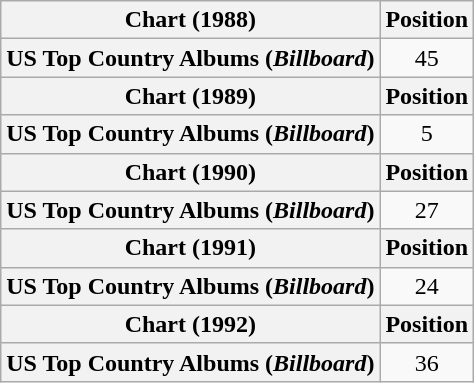<table class="wikitable plainrowheaders" style="text-align:center">
<tr>
<th scope="col">Chart (1988)</th>
<th scope="col">Position</th>
</tr>
<tr>
<th scope="row">US Top Country Albums (<em>Billboard</em>)</th>
<td>45</td>
</tr>
<tr>
<th scope="col">Chart (1989)</th>
<th scope="col">Position</th>
</tr>
<tr>
<th scope="row">US Top Country Albums (<em>Billboard</em>)</th>
<td>5</td>
</tr>
<tr>
<th scope="col">Chart (1990)</th>
<th scope="col">Position</th>
</tr>
<tr>
<th scope="row">US Top Country Albums (<em>Billboard</em>)</th>
<td>27</td>
</tr>
<tr>
<th scope="col">Chart (1991)</th>
<th scope="col">Position</th>
</tr>
<tr>
<th scope="row">US Top Country Albums (<em>Billboard</em>)</th>
<td>24</td>
</tr>
<tr>
<th scope="col">Chart (1992)</th>
<th scope="col">Position</th>
</tr>
<tr>
<th scope="row">US Top Country Albums (<em>Billboard</em>)</th>
<td>36</td>
</tr>
</table>
